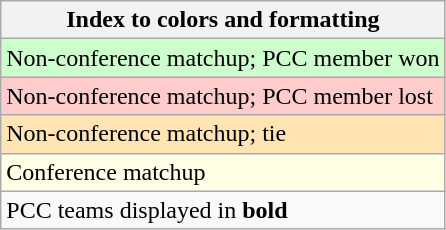<table class="wikitable">
<tr>
<th>Index to colors and formatting</th>
</tr>
<tr bgcolor=#ccffcc>
<td>Non-conference matchup; PCC member won</td>
</tr>
<tr bgcolor=#ffcccc>
<td>Non-conference matchup; PCC member lost</td>
</tr>
<tr bgcolor=#FFE5B4>
<td>Non-conference matchup; tie</td>
</tr>
<tr bgcolor=#ffffe6>
<td>Conference matchup</td>
</tr>
<tr>
<td>PCC teams displayed in <strong>bold</strong></td>
</tr>
</table>
